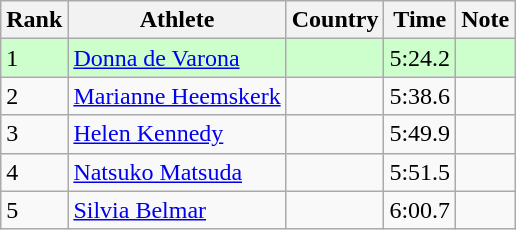<table class="wikitable sortable">
<tr>
<th>Rank</th>
<th>Athlete</th>
<th>Country</th>
<th>Time</th>
<th>Note</th>
</tr>
<tr bgcolor=#CCFFCC>
<td>1</td>
<td><a href='#'>Donna de Varona</a></td>
<td></td>
<td>5:24.2</td>
<td></td>
</tr>
<tr>
<td>2</td>
<td><a href='#'>Marianne Heemskerk</a></td>
<td></td>
<td>5:38.6</td>
<td></td>
</tr>
<tr>
<td>3</td>
<td><a href='#'>Helen Kennedy</a></td>
<td></td>
<td>5:49.9</td>
<td></td>
</tr>
<tr>
<td>4</td>
<td><a href='#'>Natsuko Matsuda</a></td>
<td></td>
<td>5:51.5</td>
<td></td>
</tr>
<tr>
<td>5</td>
<td><a href='#'>Silvia Belmar</a></td>
<td></td>
<td>6:00.7</td>
<td></td>
</tr>
</table>
